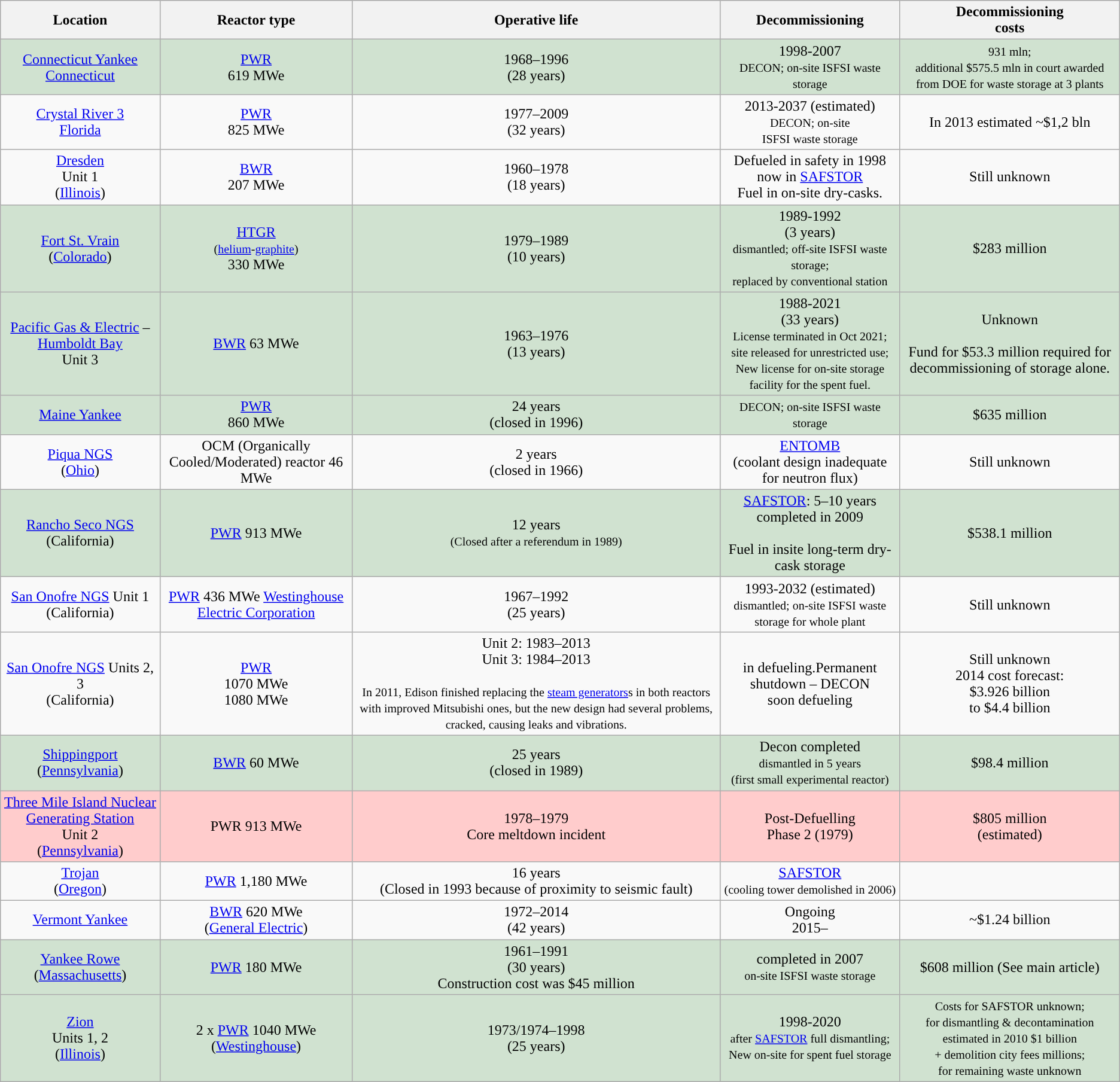<table class="wikitable"  style="text-align:center;">
<tr>
<th>Location</th>
<th>Reactor type</th>
<th>Operative life</th>
<th>Decommissioning</th>
<th>Decommissioning <br> costs</th>
</tr>
<tr style="background:#d0e2d0">
<td><a href='#'>Connecticut Yankee</a> <br> <a href='#'>Connecticut</a></td>
<td><a href='#'>PWR</a> <br> 619 MWe</td>
<td>1968–1996 <br> (28 years)</td>
<td>1998-2007 <br>  <small>DECON; on-site ISFSI waste storage</small></td>
<td><small>931 mln; <br> additional $575.5 mln in court awarded from DOE for waste storage at 3 plants</small></td>
</tr>
<tr>
<td><a href='#'>Crystal River 3</a> <br> <a href='#'>Florida</a></td>
<td><a href='#'>PWR</a> <br> 825 MWe</td>
<td>1977–2009 <br> (32 years)</td>
<td>2013-2037 (estimated) <br>  <small>DECON; on-site <br> ISFSI waste storage </small></td>
<td>In 2013 estimated ~$1,2 bln</td>
</tr>
<tr>
<td><a href='#'>Dresden</a> <br> Unit 1 <br> (<a href='#'>Illinois</a>)</td>
<td><a href='#'>BWR</a> <br> 207 MWe</td>
<td>1960–1978 <br> (18 years)</td>
<td>Defueled in safety in 1998<br> now in <a href='#'>SAFSTOR</a> <br> Fuel in on-site dry-casks.</td>
<td>Still unknown</td>
</tr>
<tr style="background:#d0e2d0">
<td><a href='#'>Fort St. Vrain</a> <br> (<a href='#'>Colorado</a>)</td>
<td><a href='#'>HTGR</a> <br> <small> (<a href='#'>helium</a>-<a href='#'>graphite</a>) </small> <br> 330 MWe</td>
<td>1979–1989 <br> (10 years)</td>
<td>1989-1992 <br> (3 years) <br><small>dismantled; off-site ISFSI waste storage; <br>replaced by conventional station</small></td>
<td>$283 million</td>
</tr>
<tr style="background:#d0e2d0 ">
<td><a href='#'>Pacific Gas & Electric</a> – <br> <a href='#'>Humboldt Bay</a><br>Unit 3</td>
<td><a href='#'>BWR</a> 63 MWe</td>
<td>1963–1976<br>(13 years)</td>
<td>1988-2021<br>(33 years)<br><small>License terminated in Oct 2021;<br>site released for unrestricted use;<br>New license for on-site storage facility for the spent fuel.</small></td>
<td>Unknown<br><br>Fund for $53.3 million required for decommissioning of storage alone.</td>
</tr>
<tr style="background:#d0e2d0 ">
<td><a href='#'>Maine Yankee</a></td>
<td><a href='#'>PWR</a> <br> 860 MWe</td>
<td>24 years <br> (closed in 1996)</td>
<td><small>DECON; on-site ISFSI waste storage</small></td>
<td>$635 million</td>
</tr>
<tr>
<td><a href='#'>Piqua NGS</a> <br> (<a href='#'>Ohio</a>)</td>
<td>OCM (Organically Cooled/Moderated) reactor 46 MWe</td>
<td>2 years <br> (closed in 1966)</td>
<td><a href='#'>ENTOMB</a><br> (coolant design inadequate for neutron flux)</td>
<td>Still unknown</td>
</tr>
<tr style="background:#d0e2d0">
<td><a href='#'>Rancho Seco NGS</a> <br> (California)</td>
<td><a href='#'>PWR</a> 913 MWe</td>
<td>12 years <br><small> (Closed after a referendum in 1989) </small></td>
<td><a href='#'>SAFSTOR</a>: 5–10 years <br> completed in 2009  <br><br>Fuel in insite long-term dry-cask storage</td>
<td>$538.1 million </td>
</tr>
<tr>
<td><a href='#'>San Onofre NGS</a> Unit 1 <br> (California)</td>
<td><a href='#'>PWR</a> 436 MWe <a href='#'>Westinghouse Electric Corporation</a></td>
<td>1967–1992 <br> (25 years)</td>
<td>1993-2032 (estimated) <br> <small> dismantled;  on-site ISFSI waste storage for whole plant</small></td>
<td>Still unknown</td>
</tr>
<tr>
<td><a href='#'>San Onofre NGS</a> Units 2, 3<br> (California)</td>
<td><a href='#'>PWR</a> <br> 1070 MWe <br> 1080 MWe</td>
<td>Unit 2: 1983–2013 <br> Unit 3: 1984–2013 <br><br><small> In  2011, Edison finished replacing the <a href='#'>steam generators</a>s in both reactors with improved Mitsubishi ones, but the new design had several problems, cracked, causing leaks and vibrations.</small></td>
<td>in defueling.Permanent shutdown – DECON <br>soon defueling</td>
<td>Still unknown<br>2014 cost forecast: <br> $3.926 billion <br> to $4.4 billion</td>
</tr>
<tr style="background:#d0e2d0 ">
<td><a href='#'>Shippingport</a> <br> (<a href='#'>Pennsylvania</a>)</td>
<td><a href='#'>BWR</a> 60 MWe</td>
<td>25 years <br> (closed in 1989)</td>
<td>Decon completed <br> <small> dismantled in 5 years <br> (first small experimental reactor)</small></td>
<td>$98.4 million</td>
</tr>
<tr style="background:#fcc;">
<td><a href='#'>Three Mile Island Nuclear Generating Station</a><br> Unit 2 <br> (<a href='#'>Pennsylvania</a>)</td>
<td>PWR 913 MWe</td>
<td>1978–1979 <br>Core meltdown incident</td>
<td>Post-Defuelling <br> Phase 2 (1979)</td>
<td>$805 million <br> (estimated)</td>
</tr>
<tr>
<td><a href='#'>Trojan</a> <br> (<a href='#'>Oregon</a>)</td>
<td><a href='#'>PWR</a> 1,180 MWe</td>
<td>16 years <br> (Closed in 1993 because of proximity to seismic fault)</td>
<td><a href='#'>SAFSTOR</a><br> <small>(cooling tower demolished in 2006)</small></td>
<td></td>
</tr>
<tr>
<td><a href='#'>Vermont Yankee</a></td>
<td><a href='#'>BWR</a> 620 MWe <br> (<a href='#'>General Electric</a>)</td>
<td>1972–2014<br> (42 years)</td>
<td>Ongoing <br>2015–</td>
<td>~$1.24 billion</td>
</tr>
<tr style="background:#d0e2d0">
<td><a href='#'>Yankee Rowe</a> <br> (<a href='#'>Massachusetts</a>)</td>
<td><a href='#'>PWR</a> 180 MWe</td>
<td>1961–1991 <br> (30 years) <br> Construction cost was $45 million</td>
<td>completed in 2007 <br> <small>on-site ISFSI waste storage</small></td>
<td>$608 million (See main article)</td>
</tr>
<tr style="background:#d0e2d0">
<td><a href='#'>Zion</a> <br> Units 1, 2 <br> (<a href='#'>Illinois</a>)</td>
<td>2 x <a href='#'>PWR</a> 1040 MWe <br>(<a href='#'>Westinghouse</a>)</td>
<td>1973/1974–1998<br> (25 years)</td>
<td>1998-2020 <br><small>after <a href='#'>SAFSTOR</a> full dismantling;<br> New on-site for spent fuel storage</small></td>
<td><small>Costs for SAFSTOR unknown; <br> for dismantling & decontamination estimated in 2010 $1 billion <br>+ demolition city fees millions; <br>for remaining waste unknown </small></td>
</tr>
</table>
